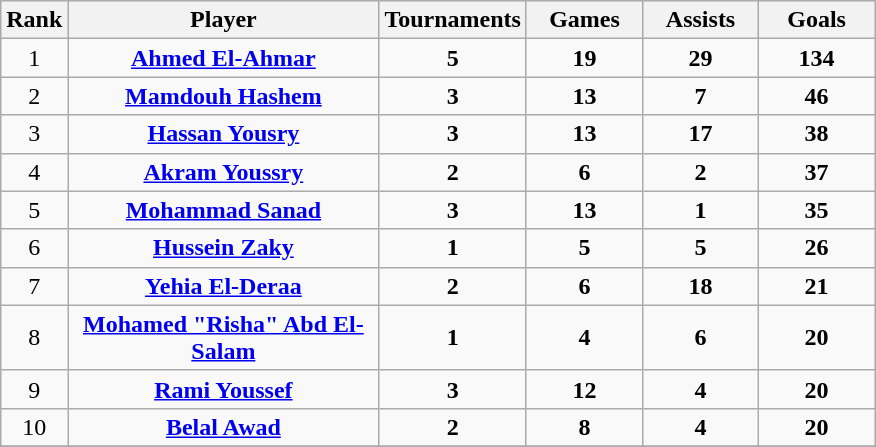<table class="wikitable sortable" style="text-align: center">
<tr>
<th width=10>Rank</th>
<th width=200>Player</th>
<th width=70>Tournaments</th>
<th width=70>Games</th>
<th width=70>Assists</th>
<th width=70>Goals</th>
</tr>
<tr>
<td>1</td>
<td align=><strong><a href='#'>Ahmed El-Ahmar</a></strong></td>
<td><strong>5</strong></td>
<td><strong>19</strong></td>
<td><strong>29</strong></td>
<td><strong>134</strong></td>
</tr>
<tr>
<td>2</td>
<td align=><strong><a href='#'>Mamdouh Hashem</a></strong></td>
<td><strong>3</strong></td>
<td><strong>13</strong></td>
<td><strong>7</strong></td>
<td><strong>46</strong></td>
</tr>
<tr>
<td>3</td>
<td align=><strong><a href='#'>Hassan Yousry</a></strong></td>
<td><strong>3</strong></td>
<td><strong>13</strong></td>
<td><strong>17</strong></td>
<td><strong>38</strong></td>
</tr>
<tr>
<td>4</td>
<td align=><strong><a href='#'>Akram Youssry</a></strong></td>
<td><strong>2</strong></td>
<td><strong>6</strong></td>
<td><strong>2</strong></td>
<td><strong>37</strong></td>
</tr>
<tr>
<td>5</td>
<td align=><strong><a href='#'>Mohammad Sanad</a></strong></td>
<td><strong>3</strong></td>
<td><strong>13</strong></td>
<td><strong>1</strong></td>
<td><strong>35</strong></td>
</tr>
<tr>
<td>6</td>
<td align=><strong><a href='#'>Hussein Zaky</a></strong></td>
<td><strong>1</strong></td>
<td><strong>5</strong></td>
<td><strong>5</strong></td>
<td><strong>26</strong></td>
</tr>
<tr>
<td>7</td>
<td align=><strong><a href='#'>Yehia El-Deraa</a></strong></td>
<td><strong>2</strong></td>
<td><strong>6</strong></td>
<td><strong>18</strong></td>
<td><strong>21</strong></td>
</tr>
<tr>
<td>8</td>
<td align=><a href='#'><strong>Mohamed "Risha" Abd El-Salam</strong></a></td>
<td><strong>1</strong></td>
<td><strong>4</strong></td>
<td><strong>6</strong></td>
<td><strong>20</strong></td>
</tr>
<tr>
<td>9</td>
<td align=><strong><a href='#'>Rami Youssef</a></strong></td>
<td><strong>3</strong></td>
<td><strong>12</strong></td>
<td><strong>4</strong></td>
<td><strong>20</strong></td>
</tr>
<tr>
<td>10</td>
<td align=><strong><a href='#'>Belal Awad</a></strong></td>
<td><strong>2</strong></td>
<td><strong>8</strong></td>
<td><strong>4</strong></td>
<td><strong>20</strong></td>
</tr>
<tr>
</tr>
</table>
